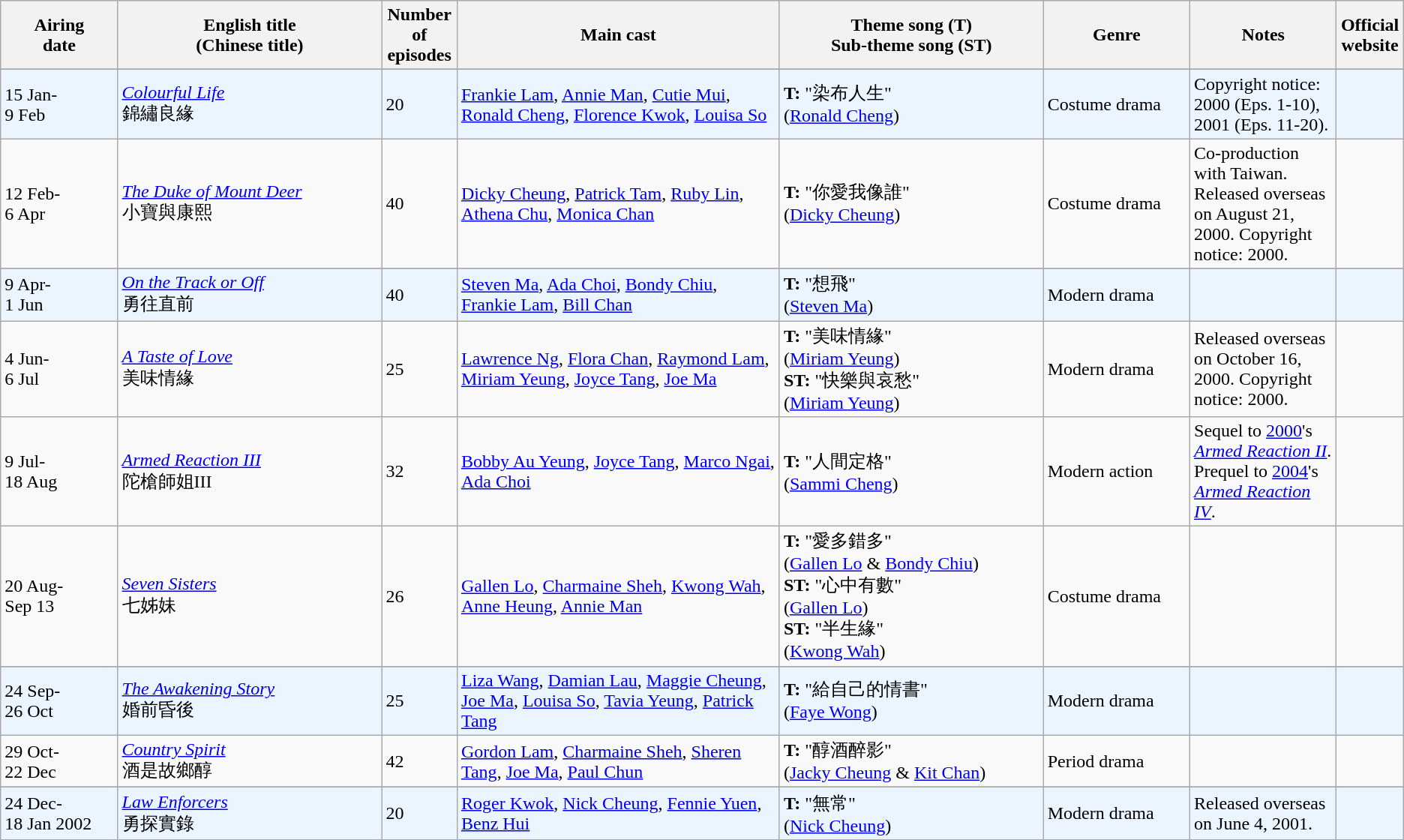<table class="wikitable">
<tr>
<th align=center width=8% bgcolor="silver">Airing<br>date</th>
<th align=center width=18% bgcolor="silver">English title <br> (Chinese title)</th>
<th align=center width=5% bgcolor="silver">Number of episodes</th>
<th align=center width=22% bgcolor="silver">Main cast</th>
<th align=center width=18% bgcolor="silver">Theme song (T) <br>Sub-theme song (ST)</th>
<th align=center width=10% bgcolor="silver">Genre</th>
<th align=center width=10% bgcolor="silver">Notes</th>
<th align=center width=1% bgcolor="silver">Official website</th>
</tr>
<tr>
</tr>
<tr ---- bgcolor="#ebf5ff">
<td>15 Jan- <br> 9 Feb</td>
<td><em><a href='#'>Colourful Life</a></em> <br> 錦繡良緣</td>
<td>20</td>
<td><a href='#'>Frankie Lam</a>, <a href='#'>Annie Man</a>, <a href='#'>Cutie Mui</a>, <a href='#'>Ronald Cheng</a>, <a href='#'>Florence Kwok</a>, <a href='#'>Louisa So</a></td>
<td><strong>T:</strong> "染布人生" <br>(<a href='#'>Ronald Cheng</a>)</td>
<td>Costume drama</td>
<td>Copyright notice: 2000 (Eps. 1-10), 2001 (Eps. 11-20).</td>
<td></td>
</tr>
<tr>
<td>12 Feb- <br> 6 Apr</td>
<td><em><a href='#'>The Duke of Mount Deer</a></em> <br> 小寶與康熙</td>
<td>40</td>
<td><a href='#'>Dicky Cheung</a>, <a href='#'>Patrick Tam</a>, <a href='#'>Ruby Lin</a>, <a href='#'>Athena Chu</a>, <a href='#'>Monica Chan</a></td>
<td><strong>T:</strong> "你愛我像誰" <br> (<a href='#'>Dicky Cheung</a>)</td>
<td>Costume drama</td>
<td>Co-production with Taiwan.<br> Released overseas on August 21, 2000. Copyright notice: 2000.</td>
<td> </td>
</tr>
<tr>
</tr>
<tr ---- bgcolor="#ebf5ff">
<td>9 Apr- <br> 1 Jun</td>
<td><em><a href='#'>On the Track or Off</a></em> <br> 勇往直前</td>
<td>40</td>
<td><a href='#'>Steven Ma</a>, <a href='#'>Ada Choi</a>, <a href='#'>Bondy Chiu</a>, <a href='#'>Frankie Lam</a>, <a href='#'>Bill Chan</a></td>
<td><strong>T:</strong> "想飛" <br> (<a href='#'>Steven Ma</a>)</td>
<td>Modern drama</td>
<td></td>
<td></td>
</tr>
<tr>
<td>4 Jun- <br> 6 Jul</td>
<td><em><a href='#'>A Taste of Love</a></em> <br> 美味情緣</td>
<td>25</td>
<td><a href='#'>Lawrence Ng</a>, <a href='#'>Flora Chan</a>, <a href='#'>Raymond Lam</a>, <a href='#'>Miriam Yeung</a>, <a href='#'>Joyce Tang</a>, <a href='#'>Joe Ma</a></td>
<td><strong>T:</strong> "美味情緣" <br> (<a href='#'>Miriam Yeung</a>) <br> <strong>ST:</strong> "快樂與哀愁" <br> (<a href='#'>Miriam Yeung</a>)</td>
<td>Modern drama</td>
<td>Released overseas on October 16, 2000. Copyright notice: 2000.</td>
<td></td>
</tr>
<tr>
<td>9 Jul- <br> 18 Aug</td>
<td><em><a href='#'>Armed Reaction III</a></em> <br> 陀槍師姐III</td>
<td>32</td>
<td><a href='#'>Bobby Au Yeung</a>, <a href='#'>Joyce Tang</a>, <a href='#'>Marco Ngai</a>, <a href='#'>Ada Choi</a></td>
<td><strong>T:</strong> "人間定格" <br> (<a href='#'>Sammi Cheng</a>)</td>
<td>Modern action</td>
<td>Sequel to <a href='#'>2000</a>'s <em><a href='#'>Armed Reaction II</a></em>. <br> Prequel to <a href='#'>2004</a>'s <em><a href='#'>Armed Reaction IV</a></em>.</td>
<td></td>
</tr>
<tr>
<td>20 Aug- <br> Sep 13</td>
<td><em><a href='#'>Seven Sisters</a></em> <br> 七姊妹</td>
<td>26</td>
<td><a href='#'>Gallen Lo</a>, <a href='#'>Charmaine Sheh</a>, <a href='#'>Kwong Wah</a>, <a href='#'>Anne Heung</a>, <a href='#'>Annie Man</a></td>
<td><strong>T:</strong> "愛多錯多" <br> (<a href='#'>Gallen Lo</a> & <a href='#'>Bondy Chiu</a>) <br> <strong>ST:</strong> "心中有數" <br> (<a href='#'>Gallen Lo</a>) <br> <strong>ST:</strong> "半生緣" <br> (<a href='#'>Kwong Wah</a>)</td>
<td>Costume drama</td>
<td></td>
<td></td>
</tr>
<tr>
</tr>
<tr ---- bgcolor="#ebf5ff">
<td>24 Sep- <br> 26 Oct</td>
<td><em><a href='#'>The Awakening Story</a></em> <br> 婚前昏後</td>
<td>25</td>
<td><a href='#'>Liza Wang</a>, <a href='#'>Damian Lau</a>, <a href='#'>Maggie Cheung</a>, <a href='#'>Joe Ma</a>, <a href='#'>Louisa So</a>, <a href='#'>Tavia Yeung</a>, <a href='#'>Patrick Tang</a></td>
<td><strong>T:</strong> "給自己的情書" <br> (<a href='#'>Faye Wong</a>)</td>
<td>Modern drama</td>
<td></td>
<td></td>
</tr>
<tr>
<td>29 Oct- <br> 22 Dec</td>
<td><em><a href='#'>Country Spirit</a></em> <br> 酒是故鄉醇</td>
<td>42</td>
<td><a href='#'>Gordon Lam</a>, <a href='#'>Charmaine Sheh</a>, <a href='#'>Sheren Tang</a>, <a href='#'>Joe Ma</a>, <a href='#'>Paul Chun</a></td>
<td><strong>T:</strong> "醇酒醉影" <br> (<a href='#'>Jacky Cheung</a> & <a href='#'>Kit Chan</a>)</td>
<td>Period drama</td>
<td></td>
<td></td>
</tr>
<tr>
</tr>
<tr ---- bgcolor="#ebf5ff">
<td>24 Dec- <br> 18 Jan 2002</td>
<td><em><a href='#'>Law Enforcers</a></em> <br> 勇探實錄</td>
<td>20</td>
<td><a href='#'>Roger Kwok</a>, <a href='#'>Nick Cheung</a>, <a href='#'>Fennie Yuen</a>, <a href='#'>Benz Hui</a></td>
<td><strong>T:</strong> "無常" <br> (<a href='#'>Nick Cheung</a>)</td>
<td>Modern drama</td>
<td>Released overseas on June 4, 2001.</td>
<td> </td>
</tr>
</table>
